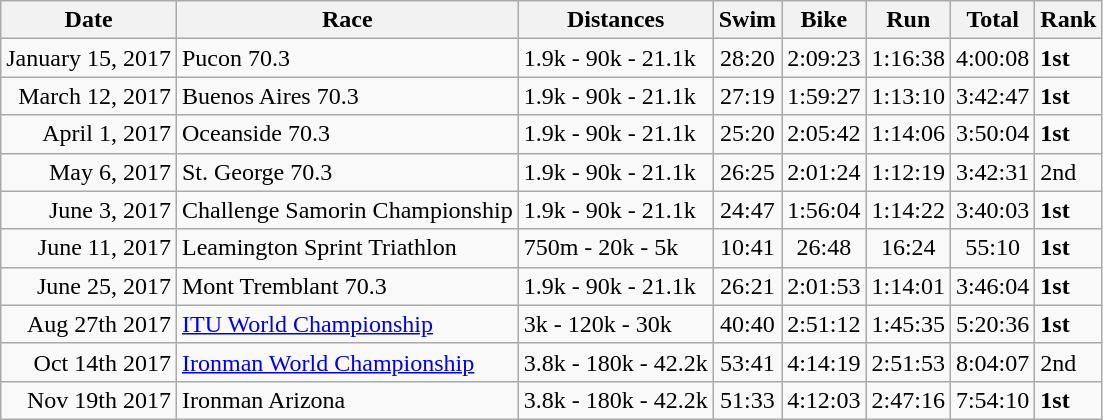<table class="wikitable sortable">
<tr>
<th>Date</th>
<th>Race</th>
<th>Distances</th>
<th>Swim</th>
<th>Bike</th>
<th>Run</th>
<th>Total</th>
<th>Rank</th>
</tr>
<tr>
<td style="text-align:right">January 15, 2017</td>
<td>Pucon 70.3</td>
<td>1.9k - 90k - 21.1k</td>
<td style="text-align:center">28:20</td>
<td style="text-align:center">2:09:23</td>
<td style="text-align:center">1:16:38</td>
<td style="text-align:center">4:00:08</td>
<td><strong>1st</strong></td>
</tr>
<tr>
<td style="text-align:right">March 12, 2017</td>
<td>Buenos Aires 70.3</td>
<td>1.9k - 90k - 21.1k</td>
<td style="text-align:center">27:19</td>
<td style="text-align:center">1:59:27</td>
<td style="text-align:center">1:13:10</td>
<td style="text-align:center">3:42:47</td>
<td><strong>1st</strong></td>
</tr>
<tr>
<td style="text-align:right">April 1, 2017</td>
<td>Oceanside 70.3</td>
<td>1.9k - 90k - 21.1k</td>
<td style="text-align:center">25:20</td>
<td style="text-align:center">2:05:42</td>
<td style="text-align:center">1:14:06</td>
<td style="text-align:center">3:50:04</td>
<td><strong>1st</strong></td>
</tr>
<tr>
<td style="text-align:right">May 6, 2017</td>
<td>St. George 70.3</td>
<td>1.9k - 90k - 21.1k</td>
<td style="text-align:center">26:25</td>
<td style="text-align:center">2:01:24</td>
<td style="text-align:center">1:12:19</td>
<td style="text-align:center">3:42:31</td>
<td>2nd</td>
</tr>
<tr>
<td style="text-align:right">June 3, 2017</td>
<td>Challenge Samorin Championship</td>
<td>1.9k - 90k - 21.1k</td>
<td style="text-align:center">24:47</td>
<td style="text-align:center">1:56:04</td>
<td style="text-align:center">1:14:22</td>
<td style="text-align:center">3:40:03</td>
<td><strong>1st</strong></td>
</tr>
<tr>
<td style="text-align:right">June 11, 2017</td>
<td>Leamington Sprint Triathlon</td>
<td>750m - 20k - 5k</td>
<td style="text-align:center">10:41</td>
<td style="text-align:center">26:48</td>
<td style="text-align:center">16:24</td>
<td style="text-align:center">55:10</td>
<td><strong>1st</strong></td>
</tr>
<tr>
<td style="text-align:right">June 25, 2017</td>
<td>Mont Tremblant 70.3</td>
<td>1.9k - 90k - 21.1k</td>
<td style="text-align:center">26:21</td>
<td style="text-align:center">2:01:53</td>
<td style="text-align:center">1:14:01</td>
<td style="text-align:center">3:46:04</td>
<td><strong>1st</strong></td>
</tr>
<tr>
<td style="text-align:right">Aug 27th 2017</td>
<td><a href='#'>ITU World Championship</a></td>
<td>3k - 120k - 30k</td>
<td style="text-align:center">40:40</td>
<td style="text-align:center">2:51:12</td>
<td style="text-align:center">1:45:35</td>
<td style="text-align:center">5:20:36</td>
<td><strong>1st</strong></td>
</tr>
<tr>
<td style="text-align:right">Oct 14th 2017</td>
<td><a href='#'>Ironman World Championship</a></td>
<td>3.8k - 180k - 42.2k</td>
<td style="text-align:center">53:41</td>
<td style="text-align:center">4:14:19</td>
<td style="text-align:center">2:51:53</td>
<td style="text-align:center">8:04:07</td>
<td>2nd</td>
</tr>
<tr>
<td style="text-align:right">Nov 19th 2017</td>
<td>Ironman Arizona</td>
<td>3.8k - 180k - 42.2k</td>
<td style="text-align:center">51:33</td>
<td style="text-align:center">4:12:03</td>
<td style="text-align:center">2:47:16</td>
<td style="text-align:center">7:54:10</td>
<td><strong>1st</strong></td>
</tr>
</table>
